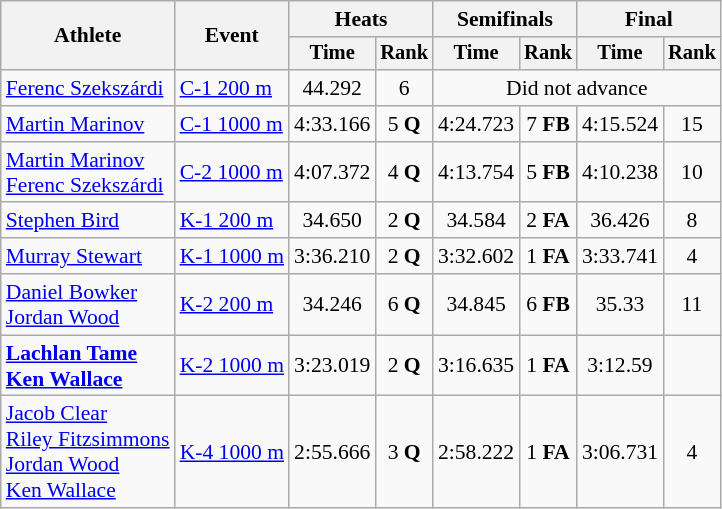<table class=wikitable style="font-size:90%">
<tr>
<th rowspan="2">Athlete</th>
<th rowspan="2">Event</th>
<th colspan=2>Heats</th>
<th colspan=2>Semifinals</th>
<th colspan=2>Final</th>
</tr>
<tr style="font-size:95%">
<th>Time</th>
<th>Rank</th>
<th>Time</th>
<th>Rank</th>
<th>Time</th>
<th>Rank</th>
</tr>
<tr align=center>
<td align=left><a href='#'>Ferenc Szekszárdi</a></td>
<td align=left><a href='#'>C-1 200 m</a></td>
<td>44.292</td>
<td>6</td>
<td colspan=4>Did not advance</td>
</tr>
<tr align=center>
<td align=left><a href='#'>Martin Marinov</a></td>
<td align=left><a href='#'>C-1 1000 m</a></td>
<td>4:33.166</td>
<td>5 <strong>Q</strong></td>
<td>4:24.723</td>
<td>7 <strong>FB</strong></td>
<td>4:15.524</td>
<td>15</td>
</tr>
<tr align=center>
<td align=left><a href='#'>Martin Marinov</a><br><a href='#'>Ferenc Szekszárdi</a></td>
<td align=left><a href='#'>C-2 1000 m</a></td>
<td>4:07.372</td>
<td>4 <strong>Q</strong></td>
<td>4:13.754</td>
<td>5 <strong>FB</strong></td>
<td>4:10.238</td>
<td>10</td>
</tr>
<tr align=center>
<td align=left><a href='#'>Stephen Bird</a></td>
<td align=left><a href='#'>K-1 200 m</a></td>
<td>34.650</td>
<td>2 <strong>Q</strong></td>
<td>34.584</td>
<td>2 <strong>FA</strong></td>
<td>36.426</td>
<td>8</td>
</tr>
<tr align=center>
<td align=left><a href='#'>Murray Stewart</a></td>
<td align=left><a href='#'>K-1 1000 m</a></td>
<td>3:36.210</td>
<td>2 <strong>Q</strong></td>
<td>3:32.602</td>
<td>1 <strong>FA</strong></td>
<td>3:33.741</td>
<td>4</td>
</tr>
<tr align=center>
<td align=left><a href='#'>Daniel Bowker</a><br><a href='#'>Jordan Wood</a></td>
<td align=left><a href='#'>K-2 200 m</a></td>
<td>34.246</td>
<td>6 <strong>Q</strong></td>
<td>34.845</td>
<td>6 <strong>FB</strong></td>
<td>35.33</td>
<td>11</td>
</tr>
<tr align=center>
<td align=left><strong><a href='#'>Lachlan Tame</a><br><a href='#'>Ken Wallace</a></strong></td>
<td align=left><a href='#'>K-2 1000 m</a></td>
<td>3:23.019</td>
<td>2 <strong>Q</strong></td>
<td>3:16.635</td>
<td>1 <strong>FA</strong></td>
<td>3:12.59</td>
<td></td>
</tr>
<tr align=center>
<td align=left><a href='#'>Jacob Clear</a><br><a href='#'>Riley Fitzsimmons</a><br><a href='#'>Jordan Wood</a><br><a href='#'>Ken Wallace</a></td>
<td align=left><a href='#'>K-4 1000 m</a></td>
<td>2:55.666</td>
<td>3 <strong>Q</strong></td>
<td>2:58.222</td>
<td>1 <strong>FA</strong></td>
<td>3:06.731</td>
<td>4</td>
</tr>
</table>
